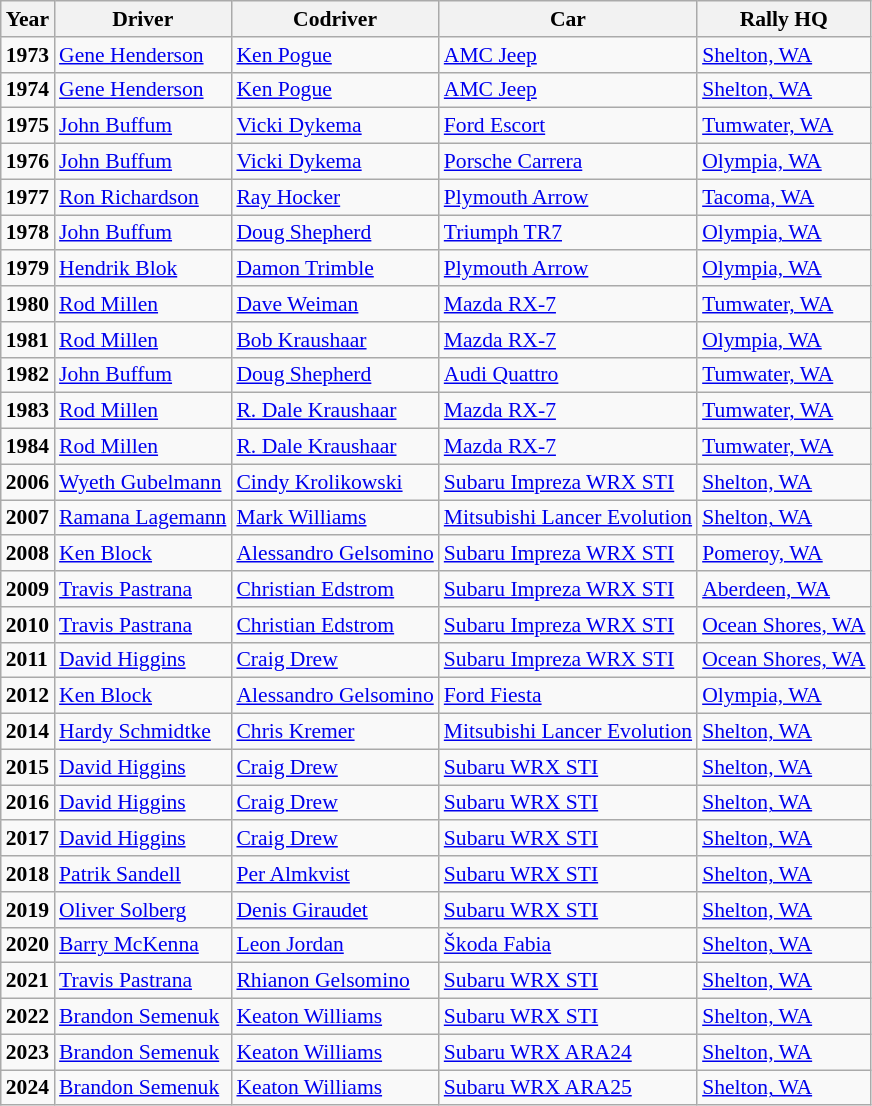<table class="wikitable" style="font-size:90%;">
<tr>
<th>Year</th>
<th>Driver</th>
<th>Codriver</th>
<th>Car</th>
<th>Rally HQ</th>
</tr>
<tr>
<td><strong>1973</strong></td>
<td> <a href='#'>Gene Henderson</a></td>
<td> <a href='#'>Ken Pogue</a></td>
<td><a href='#'>AMC Jeep</a></td>
<td><a href='#'>Shelton, WA</a></td>
</tr>
<tr>
<td><strong>1974</strong></td>
<td> <a href='#'>Gene Henderson</a></td>
<td> <a href='#'>Ken Pogue</a></td>
<td><a href='#'>AMC Jeep</a></td>
<td><a href='#'>Shelton, WA</a></td>
</tr>
<tr>
<td><strong>1975</strong></td>
<td> <a href='#'>John Buffum</a></td>
<td> <a href='#'>Vicki Dykema</a></td>
<td><a href='#'>Ford Escort</a></td>
<td><a href='#'>Tumwater, WA</a></td>
</tr>
<tr>
<td><strong>1976</strong></td>
<td> <a href='#'>John Buffum</a></td>
<td> <a href='#'>Vicki Dykema</a></td>
<td><a href='#'>Porsche Carrera</a></td>
<td><a href='#'>Olympia, WA</a></td>
</tr>
<tr>
<td><strong>1977</strong></td>
<td> <a href='#'>Ron Richardson</a></td>
<td> <a href='#'>Ray Hocker</a></td>
<td><a href='#'>Plymouth Arrow</a></td>
<td><a href='#'>Tacoma, WA</a></td>
</tr>
<tr>
<td><strong>1978</strong></td>
<td> <a href='#'>John Buffum</a></td>
<td> <a href='#'>Doug Shepherd</a></td>
<td><a href='#'>Triumph TR7</a></td>
<td><a href='#'>Olympia, WA</a></td>
</tr>
<tr>
<td><strong>1979</strong></td>
<td> <a href='#'>Hendrik Blok</a></td>
<td> <a href='#'>Damon Trimble</a></td>
<td><a href='#'>Plymouth Arrow</a></td>
<td><a href='#'>Olympia, WA</a></td>
</tr>
<tr>
<td><strong>1980</strong></td>
<td> <a href='#'>Rod Millen</a></td>
<td> <a href='#'>Dave Weiman</a></td>
<td><a href='#'>Mazda RX-7</a></td>
<td><a href='#'>Tumwater, WA</a></td>
</tr>
<tr>
<td><strong>1981</strong></td>
<td> <a href='#'>Rod Millen</a></td>
<td> <a href='#'>Bob Kraushaar</a></td>
<td><a href='#'>Mazda RX-7</a></td>
<td><a href='#'>Olympia, WA</a></td>
</tr>
<tr>
<td><strong>1982</strong></td>
<td> <a href='#'>John Buffum</a></td>
<td> <a href='#'>Doug Shepherd</a></td>
<td><a href='#'>Audi Quattro</a></td>
<td><a href='#'>Tumwater, WA</a></td>
</tr>
<tr>
<td><strong>1983</strong></td>
<td> <a href='#'>Rod Millen</a></td>
<td> <a href='#'>R. Dale Kraushaar</a></td>
<td><a href='#'>Mazda RX-7</a></td>
<td><a href='#'>Tumwater, WA</a></td>
</tr>
<tr>
<td><strong>1984</strong></td>
<td> <a href='#'>Rod Millen</a></td>
<td> <a href='#'>R. Dale Kraushaar</a></td>
<td><a href='#'>Mazda RX-7</a></td>
<td><a href='#'>Tumwater, WA</a></td>
</tr>
<tr>
<td><strong>2006</strong></td>
<td> <a href='#'>Wyeth Gubelmann</a></td>
<td> <a href='#'>Cindy Krolikowski</a></td>
<td><a href='#'>Subaru Impreza WRX STI</a></td>
<td><a href='#'>Shelton, WA</a></td>
</tr>
<tr>
<td><strong>2007</strong></td>
<td> <a href='#'>Ramana Lagemann</a></td>
<td> <a href='#'>Mark Williams</a></td>
<td><a href='#'>Mitsubishi Lancer Evolution</a></td>
<td><a href='#'>Shelton, WA</a></td>
</tr>
<tr>
<td><strong>2008</strong></td>
<td> <a href='#'>Ken Block</a></td>
<td> <a href='#'>Alessandro Gelsomino</a></td>
<td><a href='#'>Subaru Impreza WRX STI</a></td>
<td><a href='#'>Pomeroy, WA</a></td>
</tr>
<tr>
<td><strong>2009</strong></td>
<td> <a href='#'>Travis Pastrana</a></td>
<td> <a href='#'>Christian Edstrom</a></td>
<td><a href='#'>Subaru Impreza WRX STI</a></td>
<td><a href='#'>Aberdeen, WA</a></td>
</tr>
<tr>
<td><strong>2010</strong></td>
<td> <a href='#'>Travis Pastrana</a></td>
<td> <a href='#'>Christian Edstrom</a></td>
<td><a href='#'>Subaru Impreza WRX STI</a></td>
<td><a href='#'>Ocean Shores, WA</a></td>
</tr>
<tr>
<td><strong>2011</strong></td>
<td> <a href='#'>David Higgins</a></td>
<td> <a href='#'>Craig Drew</a></td>
<td><a href='#'>Subaru Impreza WRX STI</a></td>
<td><a href='#'>Ocean Shores, WA</a></td>
</tr>
<tr>
<td><strong>2012</strong></td>
<td> <a href='#'>Ken Block</a></td>
<td> <a href='#'>Alessandro Gelsomino</a></td>
<td><a href='#'>Ford Fiesta</a></td>
<td><a href='#'>Olympia, WA</a></td>
</tr>
<tr>
<td><strong>2014</strong></td>
<td> <a href='#'>Hardy Schmidtke</a></td>
<td> <a href='#'>Chris Kremer</a></td>
<td><a href='#'>Mitsubishi Lancer Evolution</a></td>
<td><a href='#'>Shelton, WA</a></td>
</tr>
<tr>
<td><strong>2015</strong></td>
<td> <a href='#'>David Higgins</a></td>
<td> <a href='#'>Craig Drew</a></td>
<td><a href='#'>Subaru WRX STI</a></td>
<td><a href='#'>Shelton, WA</a></td>
</tr>
<tr>
<td><strong>2016</strong></td>
<td> <a href='#'>David Higgins</a></td>
<td> <a href='#'>Craig Drew</a></td>
<td><a href='#'>Subaru WRX STI</a></td>
<td><a href='#'>Shelton, WA</a></td>
</tr>
<tr>
<td><strong>2017</strong></td>
<td> <a href='#'>David Higgins</a></td>
<td> <a href='#'>Craig Drew</a></td>
<td><a href='#'>Subaru WRX STI</a></td>
<td><a href='#'>Shelton, WA</a></td>
</tr>
<tr>
<td><strong>2018</strong></td>
<td> <a href='#'>Patrik Sandell</a></td>
<td> <a href='#'>Per Almkvist</a></td>
<td><a href='#'>Subaru WRX STI</a></td>
<td><a href='#'>Shelton, WA</a></td>
</tr>
<tr>
<td><strong>2019</strong></td>
<td> <a href='#'>Oliver Solberg</a></td>
<td> <a href='#'>Denis Giraudet</a></td>
<td><a href='#'>Subaru WRX STI</a></td>
<td><a href='#'>Shelton, WA</a></td>
</tr>
<tr>
<td><strong>2020</strong></td>
<td> <a href='#'>Barry McKenna</a></td>
<td> <a href='#'>Leon Jordan</a></td>
<td><a href='#'>Škoda Fabia</a></td>
<td><a href='#'>Shelton, WA</a></td>
</tr>
<tr>
<td><strong>2021</strong></td>
<td> <a href='#'>Travis Pastrana</a></td>
<td> <a href='#'>Rhianon Gelsomino</a></td>
<td><a href='#'>Subaru WRX STI</a></td>
<td><a href='#'>Shelton, WA</a></td>
</tr>
<tr>
<td><strong>2022</strong></td>
<td> <a href='#'>Brandon Semenuk</a></td>
<td> <a href='#'>Keaton Williams</a></td>
<td><a href='#'>Subaru WRX STI</a></td>
<td><a href='#'>Shelton, WA</a></td>
</tr>
<tr>
<td><strong>2023</strong></td>
<td> <a href='#'>Brandon Semenuk</a></td>
<td> <a href='#'>Keaton Williams</a></td>
<td><a href='#'> Subaru WRX ARA24</a></td>
<td><a href='#'>Shelton, WA</a></td>
</tr>
<tr>
<td><strong>2024</strong></td>
<td> <a href='#'>Brandon Semenuk</a></td>
<td> <a href='#'>Keaton Williams</a></td>
<td><a href='#'> Subaru WRX ARA25</a></td>
<td><a href='#'>Shelton, WA</a></td>
</tr>
</table>
